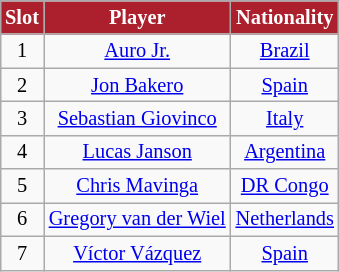<table class="wikitable" style="text-align:center; margin-left:1em; font-size:85%;">
<tr>
<th style="background:#AC1F2D; color:white; text-align:center;">Slot</th>
<th style="background:#AC1F2D; color:white; text-align:center;">Player</th>
<th style="background:#AC1F2D; color:white; text-align:center;">Nationality</th>
</tr>
<tr>
<td>1</td>
<td><a href='#'>Auro Jr.</a></td>
<td> <a href='#'>Brazil</a></td>
</tr>
<tr>
<td>2</td>
<td><a href='#'>Jon Bakero</a></td>
<td> <a href='#'>Spain</a></td>
</tr>
<tr>
<td>3</td>
<td><a href='#'>Sebastian Giovinco</a></td>
<td> <a href='#'>Italy</a></td>
</tr>
<tr>
<td>4</td>
<td><a href='#'>Lucas Janson</a></td>
<td> <a href='#'>Argentina</a></td>
</tr>
<tr>
<td>5</td>
<td><a href='#'>Chris Mavinga</a></td>
<td> <a href='#'>DR Congo</a></td>
</tr>
<tr>
<td>6</td>
<td><a href='#'>Gregory van der Wiel</a></td>
<td> <a href='#'>Netherlands</a></td>
</tr>
<tr>
<td>7</td>
<td><a href='#'>Víctor Vázquez</a></td>
<td> <a href='#'>Spain</a></td>
</tr>
</table>
